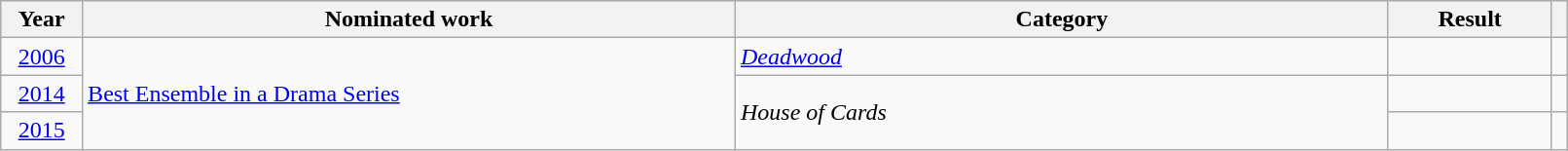<table class="wikitable" style="width:85%;">
<tr>
<th width=5%>Year</th>
<th style="width:40%;">Nominated work</th>
<th style="width:40%;">Category</th>
<th style="width:10%;">Result</th>
<th width=1%></th>
</tr>
<tr>
<td style="text-align:center;"><a href='#'>2006</a></td>
<td rowspan="3"><a href='#'>Best Ensemble in a Drama Series</a></td>
<td><em><a href='#'>Deadwood</a></em></td>
<td></td>
<td style="text-align:center;"></td>
</tr>
<tr>
<td style="text-align:center;"><a href='#'>2014</a></td>
<td rowspan="2"><em>House of Cards</em></td>
<td></td>
<td style="text-align:center;"></td>
</tr>
<tr>
<td style="text-align:center;"><a href='#'>2015</a></td>
<td></td>
<td style="text-align:center;"></td>
</tr>
</table>
